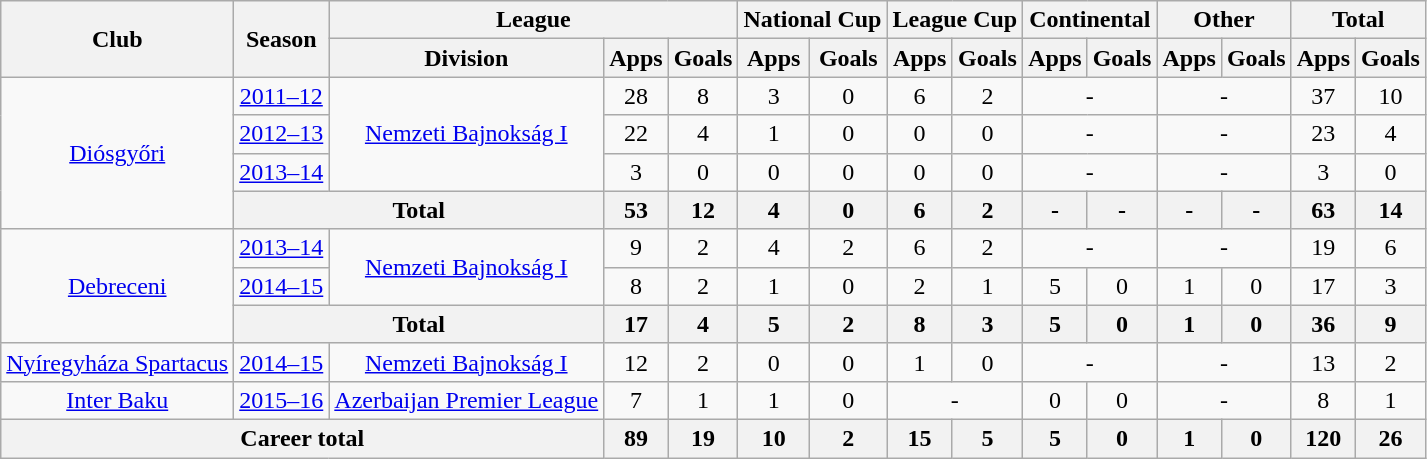<table class="wikitable" style="text-align: center;">
<tr>
<th rowspan="2">Club</th>
<th rowspan="2">Season</th>
<th colspan="3">League</th>
<th colspan="2">National Cup</th>
<th colspan="2">League Cup</th>
<th colspan="2">Continental</th>
<th colspan="2">Other</th>
<th colspan="2">Total</th>
</tr>
<tr>
<th>Division</th>
<th>Apps</th>
<th>Goals</th>
<th>Apps</th>
<th>Goals</th>
<th>Apps</th>
<th>Goals</th>
<th>Apps</th>
<th>Goals</th>
<th>Apps</th>
<th>Goals</th>
<th>Apps</th>
<th>Goals</th>
</tr>
<tr>
<td rowspan="4" valign="center"><a href='#'>Diósgyőri</a></td>
<td><a href='#'>2011–12</a></td>
<td rowspan="3" valign="center"><a href='#'>Nemzeti Bajnokság I</a></td>
<td>28</td>
<td>8</td>
<td>3</td>
<td>0</td>
<td>6</td>
<td>2</td>
<td colspan="2">-</td>
<td colspan="2">-</td>
<td>37</td>
<td>10</td>
</tr>
<tr>
<td><a href='#'>2012–13</a></td>
<td>22</td>
<td>4</td>
<td>1</td>
<td>0</td>
<td>0</td>
<td>0</td>
<td colspan="2">-</td>
<td colspan="2">-</td>
<td>23</td>
<td>4</td>
</tr>
<tr>
<td><a href='#'>2013–14</a></td>
<td>3</td>
<td>0</td>
<td>0</td>
<td>0</td>
<td>0</td>
<td>0</td>
<td colspan="2">-</td>
<td colspan="2">-</td>
<td>3</td>
<td>0</td>
</tr>
<tr>
<th colspan="2">Total</th>
<th>53</th>
<th>12</th>
<th>4</th>
<th>0</th>
<th>6</th>
<th>2</th>
<th>-</th>
<th>-</th>
<th>-</th>
<th>-</th>
<th>63</th>
<th>14</th>
</tr>
<tr>
<td rowspan="3" valign="center"><a href='#'>Debreceni</a></td>
<td><a href='#'>2013–14</a></td>
<td rowspan="2" valign="center"><a href='#'>Nemzeti Bajnokság I</a></td>
<td>9</td>
<td>2</td>
<td>4</td>
<td>2</td>
<td>6</td>
<td>2</td>
<td colspan="2">-</td>
<td colspan="2">-</td>
<td>19</td>
<td>6</td>
</tr>
<tr>
<td><a href='#'>2014–15</a></td>
<td>8</td>
<td>2</td>
<td>1</td>
<td>0</td>
<td>2</td>
<td>1</td>
<td>5</td>
<td>0</td>
<td>1</td>
<td>0</td>
<td>17</td>
<td>3</td>
</tr>
<tr>
<th colspan="2">Total</th>
<th>17</th>
<th>4</th>
<th>5</th>
<th>2</th>
<th>8</th>
<th>3</th>
<th>5</th>
<th>0</th>
<th>1</th>
<th>0</th>
<th>36</th>
<th>9</th>
</tr>
<tr>
<td valign="center"><a href='#'>Nyíregyháza Spartacus</a></td>
<td><a href='#'>2014–15</a></td>
<td><a href='#'>Nemzeti Bajnokság I</a></td>
<td>12</td>
<td>2</td>
<td>0</td>
<td>0</td>
<td>1</td>
<td>0</td>
<td colspan="2">-</td>
<td colspan="2">-</td>
<td>13</td>
<td>2</td>
</tr>
<tr>
<td valign="center"><a href='#'>Inter Baku</a></td>
<td><a href='#'>2015–16</a></td>
<td><a href='#'>Azerbaijan Premier League</a></td>
<td>7</td>
<td>1</td>
<td>1</td>
<td>0</td>
<td colspan="2">-</td>
<td>0</td>
<td>0</td>
<td colspan="2">-</td>
<td>8</td>
<td>1</td>
</tr>
<tr>
<th colspan="3">Career total</th>
<th>89</th>
<th>19</th>
<th>10</th>
<th>2</th>
<th>15</th>
<th>5</th>
<th>5</th>
<th>0</th>
<th>1</th>
<th>0</th>
<th>120</th>
<th>26</th>
</tr>
</table>
